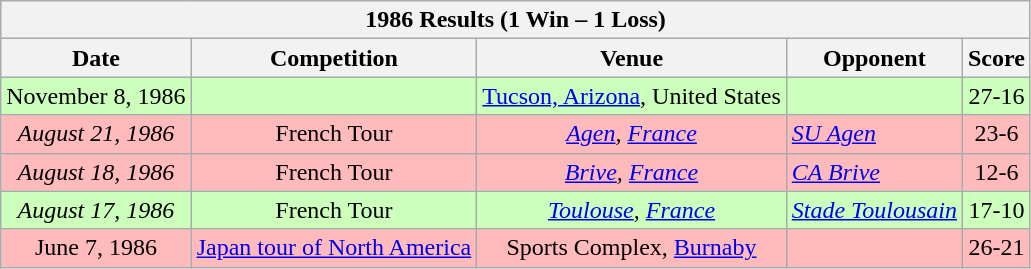<table class="wikitable sortable">
<tr>
<th colspan="5"><strong>1986 Results (1 Win – 1 Loss)</strong></th>
</tr>
<tr>
<th>Date</th>
<th>Competition</th>
<th>Venue</th>
<th>Opponent</th>
<th>Score</th>
</tr>
<tr style="background:#cfb;">
<td align=center>November 8, 1986</td>
<td align=center></td>
<td align=center><a href='#'>Tucson, Arizona</a>, United States</td>
<td></td>
<td align=center>27-16</td>
</tr>
<tr style="background:#fbb;">
<td align=center><em>August 21, 1986</em></td>
<td align=center>French Tour</td>
<td align=center><em><a href='#'>Agen</a>, <a href='#'>France</a></em></td>
<td align=left><em><a href='#'>SU Agen</a></em></td>
<td align=center>23-6</td>
</tr>
<tr style="background:#fbb;">
<td align=center><em>August 18, 1986</em></td>
<td align=center>French Tour</td>
<td align=center><em><a href='#'>Brive</a>, <a href='#'>France</a></em></td>
<td align=left><em><a href='#'>CA Brive</a></em></td>
<td align=center>12-6</td>
</tr>
<tr style="background:#cfb;">
<td align=center><em>August 17, 1986</em></td>
<td align=center>French Tour</td>
<td align=center><em><a href='#'>Toulouse</a>, <a href='#'>France</a></em></td>
<td align=left><em><a href='#'>Stade Toulousain</a></em></td>
<td align=center>17-10</td>
</tr>
<tr style="background:#fbb;">
<td align=center>June 7, 1986</td>
<td align=center><a href='#'>Japan tour of North America</a></td>
<td align=center>Sports Complex, <a href='#'>Burnaby</a></td>
<td></td>
<td align=center>26-21</td>
</tr>
</table>
